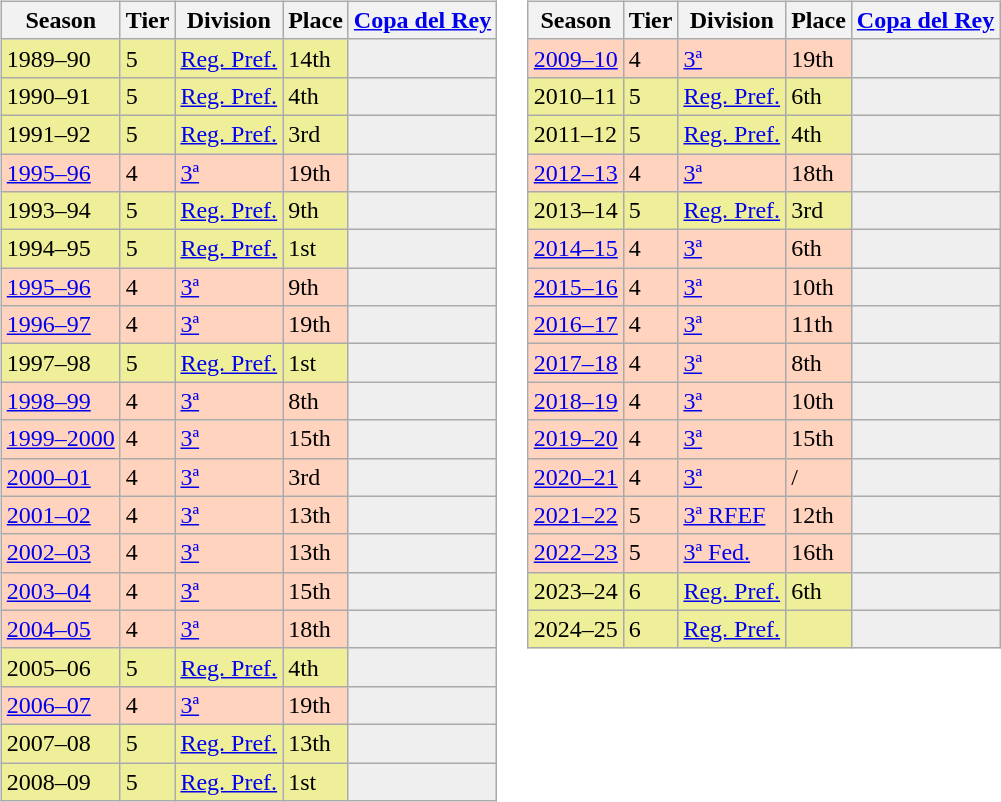<table>
<tr>
<td valign="top" width=0%><br><table class="wikitable">
<tr style="background:#f0f6fa;">
<th>Season</th>
<th>Tier</th>
<th>Division</th>
<th>Place</th>
<th><a href='#'>Copa del Rey</a></th>
</tr>
<tr>
<td style="background:#EFEF99;">1989–90</td>
<td style="background:#EFEF99;">5</td>
<td style="background:#EFEF99;"><a href='#'>Reg. Pref.</a></td>
<td style="background:#EFEF99;">14th</td>
<th style="background:#efefef;"></th>
</tr>
<tr>
<td style="background:#EFEF99;">1990–91</td>
<td style="background:#EFEF99;">5</td>
<td style="background:#EFEF99;"><a href='#'>Reg. Pref.</a></td>
<td style="background:#EFEF99;">4th</td>
<th style="background:#efefef;"></th>
</tr>
<tr>
<td style="background:#EFEF99;">1991–92</td>
<td style="background:#EFEF99;">5</td>
<td style="background:#EFEF99;"><a href='#'>Reg. Pref.</a></td>
<td style="background:#EFEF99;">3rd</td>
<th style="background:#efefef;"></th>
</tr>
<tr>
<td style="background:#FFD3BD;"><a href='#'>1995–96</a></td>
<td style="background:#FFD3BD;">4</td>
<td style="background:#FFD3BD;"><a href='#'>3ª</a></td>
<td style="background:#FFD3BD;">19th</td>
<td style="background:#efefef;"></td>
</tr>
<tr>
<td style="background:#EFEF99;">1993–94</td>
<td style="background:#EFEF99;">5</td>
<td style="background:#EFEF99;"><a href='#'>Reg. Pref.</a></td>
<td style="background:#EFEF99;">9th</td>
<th style="background:#efefef;"></th>
</tr>
<tr>
<td style="background:#EFEF99;">1994–95</td>
<td style="background:#EFEF99;">5</td>
<td style="background:#EFEF99;"><a href='#'>Reg. Pref.</a></td>
<td style="background:#EFEF99;">1st</td>
<th style="background:#efefef;"></th>
</tr>
<tr>
<td style="background:#FFD3BD;"><a href='#'>1995–96</a></td>
<td style="background:#FFD3BD;">4</td>
<td style="background:#FFD3BD;"><a href='#'>3ª</a></td>
<td style="background:#FFD3BD;">9th</td>
<td style="background:#efefef;"></td>
</tr>
<tr>
<td style="background:#FFD3BD;"><a href='#'>1996–97</a></td>
<td style="background:#FFD3BD;">4</td>
<td style="background:#FFD3BD;"><a href='#'>3ª</a></td>
<td style="background:#FFD3BD;">19th</td>
<td style="background:#efefef;"></td>
</tr>
<tr>
<td style="background:#EFEF99;">1997–98</td>
<td style="background:#EFEF99;">5</td>
<td style="background:#EFEF99;"><a href='#'>Reg. Pref.</a></td>
<td style="background:#EFEF99;">1st</td>
<th style="background:#efefef;"></th>
</tr>
<tr>
<td style="background:#FFD3BD;"><a href='#'>1998–99</a></td>
<td style="background:#FFD3BD;">4</td>
<td style="background:#FFD3BD;"><a href='#'>3ª</a></td>
<td style="background:#FFD3BD;">8th</td>
<td style="background:#efefef;"></td>
</tr>
<tr>
<td style="background:#FFD3BD;"><a href='#'>1999–2000</a></td>
<td style="background:#FFD3BD;">4</td>
<td style="background:#FFD3BD;"><a href='#'>3ª</a></td>
<td style="background:#FFD3BD;">15th</td>
<td style="background:#efefef;"></td>
</tr>
<tr>
<td style="background:#FFD3BD;"><a href='#'>2000–01</a></td>
<td style="background:#FFD3BD;">4</td>
<td style="background:#FFD3BD;"><a href='#'>3ª</a></td>
<td style="background:#FFD3BD;">3rd</td>
<td style="background:#efefef;"></td>
</tr>
<tr>
<td style="background:#FFD3BD;"><a href='#'>2001–02</a></td>
<td style="background:#FFD3BD;">4</td>
<td style="background:#FFD3BD;"><a href='#'>3ª</a></td>
<td style="background:#FFD3BD;">13th</td>
<td style="background:#efefef;"></td>
</tr>
<tr>
<td style="background:#FFD3BD;"><a href='#'>2002–03</a></td>
<td style="background:#FFD3BD;">4</td>
<td style="background:#FFD3BD;"><a href='#'>3ª</a></td>
<td style="background:#FFD3BD;">13th</td>
<td style="background:#efefef;"></td>
</tr>
<tr>
<td style="background:#FFD3BD;"><a href='#'>2003–04</a></td>
<td style="background:#FFD3BD;">4</td>
<td style="background:#FFD3BD;"><a href='#'>3ª</a></td>
<td style="background:#FFD3BD;">15th</td>
<td style="background:#efefef;"></td>
</tr>
<tr>
<td style="background:#FFD3BD;"><a href='#'>2004–05</a></td>
<td style="background:#FFD3BD;">4</td>
<td style="background:#FFD3BD;"><a href='#'>3ª</a></td>
<td style="background:#FFD3BD;">18th</td>
<td style="background:#efefef;"></td>
</tr>
<tr>
<td style="background:#EFEF99;">2005–06</td>
<td style="background:#EFEF99;">5</td>
<td style="background:#EFEF99;"><a href='#'>Reg. Pref.</a></td>
<td style="background:#EFEF99;">4th</td>
<th style="background:#efefef;"></th>
</tr>
<tr>
<td style="background:#FFD3BD;"><a href='#'>2006–07</a></td>
<td style="background:#FFD3BD;">4</td>
<td style="background:#FFD3BD;"><a href='#'>3ª</a></td>
<td style="background:#FFD3BD;">19th</td>
<td style="background:#efefef;"></td>
</tr>
<tr>
<td style="background:#EFEF99;">2007–08</td>
<td style="background:#EFEF99;">5</td>
<td style="background:#EFEF99;"><a href='#'>Reg. Pref.</a></td>
<td style="background:#EFEF99;">13th</td>
<th style="background:#efefef;"></th>
</tr>
<tr>
<td style="background:#EFEF99;">2008–09</td>
<td style="background:#EFEF99;">5</td>
<td style="background:#EFEF99;"><a href='#'>Reg. Pref.</a></td>
<td style="background:#EFEF99;">1st</td>
<th style="background:#efefef;"></th>
</tr>
</table>
</td>
<td valign="top" width=0%><br><table class="wikitable">
<tr style="background:#f0f6fa;">
<th>Season</th>
<th>Tier</th>
<th>Division</th>
<th>Place</th>
<th><a href='#'>Copa del Rey</a></th>
</tr>
<tr>
<td style="background:#FFD3BD;"><a href='#'>2009–10</a></td>
<td style="background:#FFD3BD;">4</td>
<td style="background:#FFD3BD;"><a href='#'>3ª</a></td>
<td style="background:#FFD3BD;">19th</td>
<td style="background:#efefef;"></td>
</tr>
<tr>
<td style="background:#EFEF99;">2010–11</td>
<td style="background:#EFEF99;">5</td>
<td style="background:#EFEF99;"><a href='#'>Reg. Pref.</a></td>
<td style="background:#EFEF99;">6th</td>
<th style="background:#efefef;"></th>
</tr>
<tr>
<td style="background:#EFEF99;">2011–12</td>
<td style="background:#EFEF99;">5</td>
<td style="background:#EFEF99;"><a href='#'>Reg. Pref.</a></td>
<td style="background:#EFEF99;">4th</td>
<th style="background:#efefef;"></th>
</tr>
<tr>
<td style="background:#FFD3BD;"><a href='#'>2012–13</a></td>
<td style="background:#FFD3BD;">4</td>
<td style="background:#FFD3BD;"><a href='#'>3ª</a></td>
<td style="background:#FFD3BD;">18th</td>
<td style="background:#efefef;"></td>
</tr>
<tr>
<td style="background:#EFEF99;">2013–14</td>
<td style="background:#EFEF99;">5</td>
<td style="background:#EFEF99;"><a href='#'>Reg. Pref.</a></td>
<td style="background:#EFEF99;">3rd</td>
<td style="background:#efefef;"></td>
</tr>
<tr>
<td style="background:#FFD3BD;"><a href='#'>2014–15</a></td>
<td style="background:#FFD3BD;">4</td>
<td style="background:#FFD3BD;"><a href='#'>3ª</a></td>
<td style="background:#FFD3BD;">6th</td>
<td style="background:#efefef;"></td>
</tr>
<tr>
<td style="background:#FFD3BD;"><a href='#'>2015–16</a></td>
<td style="background:#FFD3BD;">4</td>
<td style="background:#FFD3BD;"><a href='#'>3ª</a></td>
<td style="background:#FFD3BD;">10th</td>
<td style="background:#efefef;"></td>
</tr>
<tr>
<td style="background:#FFD3BD;"><a href='#'>2016–17</a></td>
<td style="background:#FFD3BD;">4</td>
<td style="background:#FFD3BD;"><a href='#'>3ª</a></td>
<td style="background:#FFD3BD;">11th</td>
<td style="background:#efefef;"></td>
</tr>
<tr>
<td style="background:#FFD3BD;"><a href='#'>2017–18</a></td>
<td style="background:#FFD3BD;">4</td>
<td style="background:#FFD3BD;"><a href='#'>3ª</a></td>
<td style="background:#FFD3BD;">8th</td>
<th style="background:#efefef;"></th>
</tr>
<tr>
<td style="background:#FFD3BD;"><a href='#'>2018–19</a></td>
<td style="background:#FFD3BD;">4</td>
<td style="background:#FFD3BD;"><a href='#'>3ª</a></td>
<td style="background:#FFD3BD;">10th</td>
<th style="background:#efefef;"></th>
</tr>
<tr>
<td style="background:#FFD3BD;"><a href='#'>2019–20</a></td>
<td style="background:#FFD3BD;">4</td>
<td style="background:#FFD3BD;"><a href='#'>3ª</a></td>
<td style="background:#FFD3BD;">15th</td>
<th style="background:#efefef;"></th>
</tr>
<tr>
<td style="background:#FFD3BD;"><a href='#'>2020–21</a></td>
<td style="background:#FFD3BD;">4</td>
<td style="background:#FFD3BD;"><a href='#'>3ª</a></td>
<td style="background:#FFD3BD;"> / </td>
<th style="background:#efefef;"></th>
</tr>
<tr>
<td style="background:#FFD3BD;"><a href='#'>2021–22</a></td>
<td style="background:#FFD3BD;">5</td>
<td style="background:#FFD3BD;"><a href='#'>3ª RFEF</a></td>
<td style="background:#FFD3BD;">12th</td>
<th style="background:#efefef;"></th>
</tr>
<tr>
<td style="background:#FFD3BD;"><a href='#'>2022–23</a></td>
<td style="background:#FFD3BD;">5</td>
<td style="background:#FFD3BD;"><a href='#'>3ª Fed.</a></td>
<td style="background:#FFD3BD;">16th</td>
<th style="background:#efefef;"></th>
</tr>
<tr>
<td style="background:#EFEF99;">2023–24</td>
<td style="background:#EFEF99;">6</td>
<td style="background:#EFEF99;"><a href='#'>Reg. Pref.</a></td>
<td style="background:#EFEF99;">6th</td>
<td style="background:#efefef;"></td>
</tr>
<tr>
<td style="background:#EFEF99;">2024–25</td>
<td style="background:#EFEF99;">6</td>
<td style="background:#EFEF99;"><a href='#'>Reg. Pref.</a></td>
<td style="background:#EFEF99;"></td>
<td style="background:#efefef;"></td>
</tr>
</table>
</td>
</tr>
</table>
